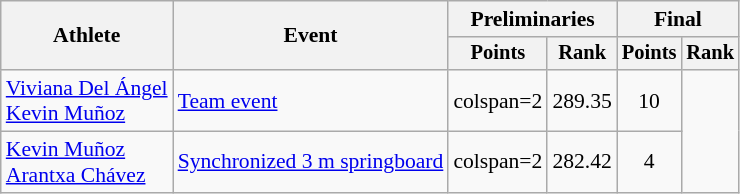<table class="wikitable" style="text-align:center; font-size:90%">
<tr>
<th rowspan="2">Athlete</th>
<th rowspan="2">Event</th>
<th colspan="2">Preliminaries</th>
<th colspan="2">Final</th>
</tr>
<tr style="font-size:95%">
<th>Points</th>
<th>Rank</th>
<th>Points</th>
<th>Rank</th>
</tr>
<tr>
<td align=left><a href='#'>Viviana Del Ángel</a><br><a href='#'>Kevin Muñoz</a></td>
<td align=left><a href='#'>Team event</a></td>
<td>colspan=2 </td>
<td>289.35</td>
<td>10</td>
</tr>
<tr>
<td align=left><a href='#'>Kevin Muñoz</a><br><a href='#'>Arantxa Chávez</a></td>
<td align=left><a href='#'>Synchronized 3 m springboard</a></td>
<td>colspan=2 </td>
<td>282.42</td>
<td>4</td>
</tr>
</table>
